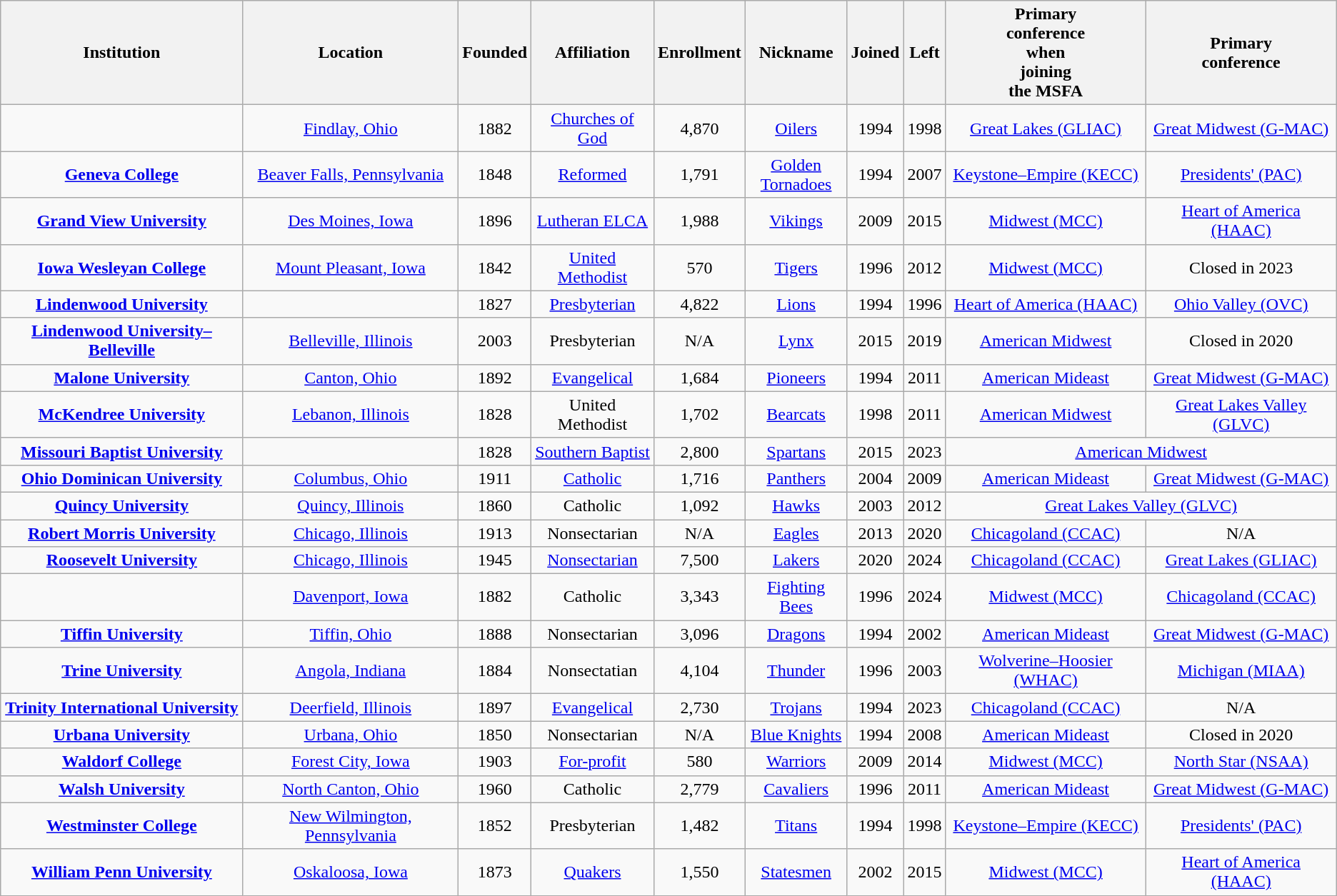<table class="wikitable sortable" style="text-align:center">
<tr>
<th>Institution</th>
<th>Location</th>
<th>Founded</th>
<th>Affiliation</th>
<th>Enrollment</th>
<th>Nickname</th>
<th>Joined</th>
<th>Left</th>
<th>Primary<br>conference<br>when<br>joining<br>the MSFA</th>
<th>Primary<br>conference</th>
</tr>
<tr>
<td></td>
<td><a href='#'>Findlay, Ohio</a></td>
<td>1882</td>
<td><a href='#'>Churches of God</a></td>
<td>4,870</td>
<td><a href='#'>Oilers</a></td>
<td>1994</td>
<td>1998</td>
<td><a href='#'>Great Lakes (GLIAC)</a></td>
<td><a href='#'>Great Midwest (G-MAC)</a></td>
</tr>
<tr>
<td><strong><a href='#'>Geneva College</a></strong></td>
<td><a href='#'>Beaver Falls, Pennsylvania</a></td>
<td>1848</td>
<td><a href='#'>Reformed</a></td>
<td>1,791</td>
<td><a href='#'>Golden<br>Tornadoes</a></td>
<td>1994</td>
<td>2007</td>
<td><a href='#'>Keystone–Empire (KECC)</a></td>
<td><a href='#'>Presidents' (PAC)</a></td>
</tr>
<tr>
<td><strong><a href='#'>Grand View University</a></strong></td>
<td><a href='#'>Des Moines, Iowa</a></td>
<td>1896</td>
<td><a href='#'>Lutheran ELCA</a></td>
<td>1,988</td>
<td><a href='#'>Vikings</a></td>
<td>2009</td>
<td>2015</td>
<td><a href='#'>Midwest (MCC)</a></td>
<td><a href='#'>Heart of America (HAAC)</a></td>
</tr>
<tr>
<td><strong><a href='#'>Iowa Wesleyan College</a></strong></td>
<td><a href='#'>Mount Pleasant, Iowa</a></td>
<td>1842</td>
<td><a href='#'>United<br>Methodist</a></td>
<td>570</td>
<td><a href='#'>Tigers</a></td>
<td>1996</td>
<td>2012</td>
<td><a href='#'>Midwest (MCC)</a></td>
<td>Closed in 2023</td>
</tr>
<tr>
<td><strong><a href='#'>Lindenwood University</a></strong></td>
<td></td>
<td>1827</td>
<td><a href='#'>Presbyterian</a><br></td>
<td>4,822</td>
<td><a href='#'>Lions</a></td>
<td>1994</td>
<td>1996</td>
<td><a href='#'>Heart of America (HAAC)</a></td>
<td><a href='#'>Ohio Valley (OVC)</a></td>
</tr>
<tr>
<td><strong><a href='#'>Lindenwood University–Belleville</a></strong></td>
<td><a href='#'>Belleville, Illinois</a></td>
<td>2003</td>
<td>Presbyterian<br></td>
<td>N/A</td>
<td><a href='#'>Lynx</a></td>
<td>2015</td>
<td>2019</td>
<td><a href='#'>American Midwest</a></td>
<td>Closed in 2020</td>
</tr>
<tr>
<td><strong><a href='#'>Malone University</a></strong></td>
<td><a href='#'>Canton, Ohio</a></td>
<td>1892</td>
<td><a href='#'>Evangelical</a></td>
<td>1,684</td>
<td><a href='#'>Pioneers</a></td>
<td>1994</td>
<td>2011</td>
<td><a href='#'>American Mideast</a></td>
<td><a href='#'>Great Midwest (G-MAC)</a></td>
</tr>
<tr>
<td><strong><a href='#'>McKendree University</a></strong></td>
<td><a href='#'>Lebanon, Illinois</a></td>
<td>1828</td>
<td>United<br>Methodist</td>
<td>1,702</td>
<td><a href='#'>Bearcats</a></td>
<td>1998</td>
<td>2011</td>
<td><a href='#'>American Midwest</a></td>
<td><a href='#'>Great Lakes Valley (GLVC)</a></td>
</tr>
<tr>
<td><strong><a href='#'>Missouri Baptist University</a></strong></td>
<td></td>
<td>1828</td>
<td><a href='#'>Southern Baptist</a></td>
<td>2,800</td>
<td><a href='#'>Spartans</a></td>
<td>2015</td>
<td>2023</td>
<td colspan=2><a href='#'>American Midwest</a></td>
</tr>
<tr>
<td><strong><a href='#'>Ohio Dominican University</a></strong></td>
<td><a href='#'>Columbus, Ohio</a></td>
<td>1911</td>
<td><a href='#'>Catholic</a><br></td>
<td>1,716</td>
<td><a href='#'>Panthers</a></td>
<td>2004</td>
<td>2009</td>
<td><a href='#'>American Mideast</a></td>
<td><a href='#'>Great Midwest (G-MAC)</a></td>
</tr>
<tr>
<td><strong><a href='#'>Quincy University</a></strong></td>
<td><a href='#'>Quincy, Illinois</a></td>
<td>1860</td>
<td>Catholic<br></td>
<td>1,092</td>
<td><a href='#'>Hawks</a></td>
<td>2003</td>
<td>2012</td>
<td colspan=2><a href='#'>Great Lakes Valley (GLVC)</a></td>
</tr>
<tr>
<td><strong><a href='#'>Robert Morris University</a></strong></td>
<td><a href='#'>Chicago, Illinois</a></td>
<td>1913</td>
<td>Nonsectarian</td>
<td>N/A</td>
<td><a href='#'>Eagles</a></td>
<td>2013</td>
<td>2020</td>
<td><a href='#'>Chicagoland (CCAC)</a></td>
<td>N/A</td>
</tr>
<tr>
<td><strong><a href='#'>Roosevelt University</a></strong></td>
<td><a href='#'>Chicago, Illinois</a></td>
<td>1945</td>
<td><a href='#'>Nonsectarian</a></td>
<td>7,500</td>
<td><a href='#'>Lakers</a></td>
<td>2020</td>
<td>2024</td>
<td><a href='#'>Chicagoland (CCAC)</a></td>
<td><a href='#'>Great Lakes (GLIAC)</a></td>
</tr>
<tr>
<td></td>
<td><a href='#'>Davenport, Iowa</a></td>
<td>1882</td>
<td>Catholic</td>
<td>3,343</td>
<td><a href='#'>Fighting Bees</a></td>
<td>1996</td>
<td>2024</td>
<td><a href='#'>Midwest (MCC)</a></td>
<td><a href='#'>Chicagoland (CCAC)</a></td>
</tr>
<tr>
<td><strong><a href='#'>Tiffin University</a></strong></td>
<td><a href='#'>Tiffin, Ohio</a></td>
<td>1888</td>
<td>Nonsectarian</td>
<td>3,096</td>
<td><a href='#'>Dragons</a></td>
<td>1994</td>
<td>2002</td>
<td><a href='#'>American Mideast</a></td>
<td><a href='#'>Great Midwest (G-MAC)</a></td>
</tr>
<tr>
<td><strong><a href='#'>Trine University</a></strong></td>
<td><a href='#'>Angola, Indiana</a></td>
<td>1884</td>
<td>Nonsectatian</td>
<td>4,104</td>
<td><a href='#'>Thunder</a></td>
<td>1996</td>
<td>2003</td>
<td><a href='#'>Wolverine–Hoosier (WHAC)</a></td>
<td><a href='#'>Michigan (MIAA)</a></td>
</tr>
<tr>
<td><strong><a href='#'>Trinity International University</a></strong></td>
<td><a href='#'>Deerfield, Illinois</a></td>
<td>1897</td>
<td><a href='#'>Evangelical</a></td>
<td>2,730</td>
<td><a href='#'>Trojans</a></td>
<td>1994</td>
<td>2023</td>
<td><a href='#'>Chicagoland (CCAC)</a></td>
<td>N/A</td>
</tr>
<tr>
<td><strong><a href='#'>Urbana University</a></strong></td>
<td><a href='#'>Urbana, Ohio</a></td>
<td>1850</td>
<td>Nonsectarian</td>
<td>N/A</td>
<td><a href='#'>Blue Knights</a></td>
<td>1994</td>
<td>2008</td>
<td><a href='#'>American Mideast</a></td>
<td>Closed in 2020</td>
</tr>
<tr>
<td><strong><a href='#'>Waldorf College</a></strong></td>
<td><a href='#'>Forest City, Iowa</a></td>
<td>1903</td>
<td><a href='#'>For-profit</a></td>
<td>580</td>
<td><a href='#'>Warriors</a></td>
<td>2009</td>
<td>2014</td>
<td><a href='#'>Midwest (MCC)</a></td>
<td><a href='#'>North Star (NSAA)</a></td>
</tr>
<tr>
<td><strong><a href='#'>Walsh University</a></strong></td>
<td><a href='#'>North Canton, Ohio</a></td>
<td>1960</td>
<td>Catholic<br></td>
<td>2,779</td>
<td><a href='#'>Cavaliers</a></td>
<td>1996</td>
<td>2011</td>
<td><a href='#'>American Mideast</a></td>
<td><a href='#'>Great Midwest (G-MAC)</a></td>
</tr>
<tr>
<td><strong><a href='#'>Westminster College</a></strong></td>
<td><a href='#'>New Wilmington, Pennsylvania</a></td>
<td>1852</td>
<td>Presbyterian<br></td>
<td>1,482</td>
<td><a href='#'>Titans</a></td>
<td>1994</td>
<td>1998</td>
<td><a href='#'>Keystone–Empire (KECC)</a></td>
<td><a href='#'>Presidents' (PAC)</a></td>
</tr>
<tr>
<td><strong><a href='#'>William Penn University</a></strong></td>
<td><a href='#'>Oskaloosa, Iowa</a></td>
<td>1873</td>
<td><a href='#'>Quakers</a></td>
<td>1,550</td>
<td><a href='#'>Statesmen</a></td>
<td>2002</td>
<td>2015</td>
<td><a href='#'>Midwest (MCC)</a></td>
<td><a href='#'>Heart of America (HAAC)</a></td>
</tr>
</table>
